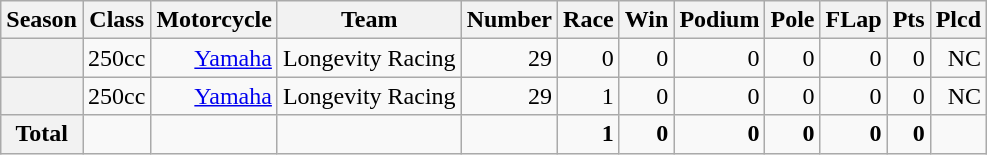<table class="wikitable">
<tr>
<th>Season</th>
<th>Class</th>
<th>Motorcycle</th>
<th>Team</th>
<th>Number</th>
<th>Race</th>
<th>Win</th>
<th>Podium</th>
<th>Pole</th>
<th>FLap</th>
<th>Pts</th>
<th>Plcd</th>
</tr>
<tr align="right">
<th></th>
<td>250cc</td>
<td><a href='#'>Yamaha</a></td>
<td>Longevity Racing</td>
<td>29</td>
<td>0</td>
<td>0</td>
<td>0</td>
<td>0</td>
<td>0</td>
<td>0</td>
<td>NC</td>
</tr>
<tr align="right">
<th></th>
<td>250cc</td>
<td><a href='#'>Yamaha</a></td>
<td>Longevity Racing</td>
<td>29</td>
<td>1</td>
<td>0</td>
<td>0</td>
<td>0</td>
<td>0</td>
<td>0</td>
<td>NC</td>
</tr>
<tr align="right">
<th>Total</th>
<td></td>
<td></td>
<td></td>
<td></td>
<td><strong>1</strong></td>
<td><strong>0</strong></td>
<td><strong>0</strong></td>
<td><strong>0</strong></td>
<td><strong>0</strong></td>
<td><strong>0</strong></td>
<td></td>
</tr>
</table>
